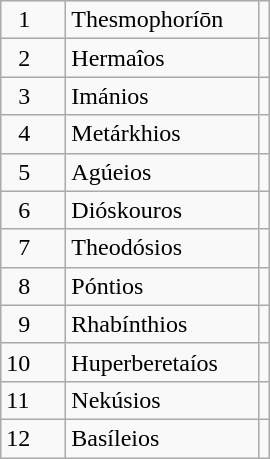<table class="wikitable">
<tr>
<td>  1  </td>
<td>Thesmophoríōn  </td>
<td></td>
</tr>
<tr>
<td>  2</td>
<td>Hermaîos</td>
<td></td>
</tr>
<tr>
<td>  3</td>
<td>Imánios</td>
<td></td>
</tr>
<tr>
<td>  4</td>
<td>Metárkhios</td>
<td></td>
</tr>
<tr>
<td>  5</td>
<td>Agúeios</td>
<td></td>
</tr>
<tr>
<td>  6</td>
<td>Dióskouros</td>
<td></td>
</tr>
<tr>
<td>  7</td>
<td>Theodósios</td>
<td></td>
</tr>
<tr>
<td>  8</td>
<td>Póntios</td>
<td></td>
</tr>
<tr>
<td>  9</td>
<td>Rhabínthios</td>
<td></td>
</tr>
<tr>
<td>10  </td>
<td>Huperberetaíos  </td>
<td></td>
</tr>
<tr>
<td>11</td>
<td>Nekúsios</td>
<td></td>
</tr>
<tr>
<td>12</td>
<td>Basíleios</td>
<td></td>
</tr>
</table>
